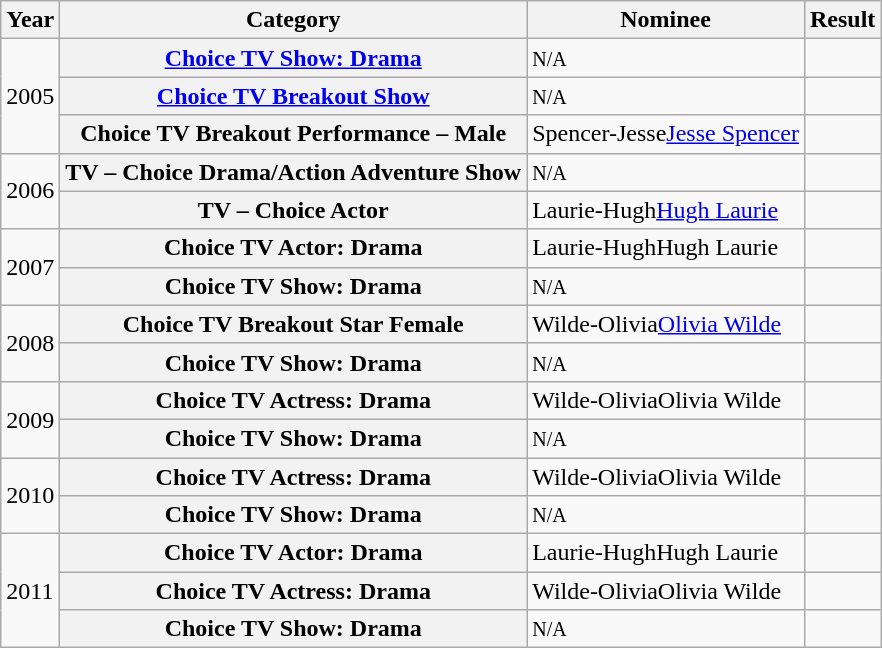<table class="wikitable plainrowheaders">
<tr>
<th scope="col">Year</th>
<th scope="col">Category</th>
<th scope="col">Nominee</th>
<th scope="col">Result</th>
</tr>
<tr>
<td rowspan="3">2005</td>
<th scope="row"><a href='#'>Choice TV Show: Drama</a></th>
<td><div><small>N/A</small></div></td>
<td></td>
</tr>
<tr>
<th scope="row"><a href='#'>Choice TV Breakout Show</a></th>
<td><div><small>N/A</small></div></td>
<td></td>
</tr>
<tr>
<th scope="row">Choice TV Breakout Performance – Male</th>
<td><span>Spencer-Jesse</span><a href='#'>Jesse Spencer</a></td>
<td></td>
</tr>
<tr>
<td rowspan="2">2006</td>
<th scope="row">TV – Choice Drama/Action Adventure Show</th>
<td><div><small>N/A</small></div></td>
<td></td>
</tr>
<tr>
<th scope="row">TV – Choice Actor</th>
<td><span>Laurie-Hugh</span><a href='#'>Hugh Laurie</a></td>
<td></td>
</tr>
<tr>
<td rowspan="2">2007</td>
<th scope="row">Choice TV Actor: Drama</th>
<td><span>Laurie-Hugh</span>Hugh Laurie</td>
<td></td>
</tr>
<tr>
<th scope="row">Choice TV Show: Drama</th>
<td><div><small>N/A</small></div></td>
<td></td>
</tr>
<tr>
<td rowspan="2">2008</td>
<th scope="row">Choice TV Breakout Star Female</th>
<td><span>Wilde-Olivia</span><a href='#'>Olivia Wilde</a></td>
<td></td>
</tr>
<tr>
<th scope="row">Choice TV Show: Drama</th>
<td><div><small>N/A</small></div></td>
<td></td>
</tr>
<tr>
<td rowspan="2">2009</td>
<th scope="row">Choice TV Actress: Drama</th>
<td><span>Wilde-Olivia</span>Olivia Wilde</td>
<td></td>
</tr>
<tr>
<th scope="row">Choice TV Show: Drama</th>
<td><div><small>N/A</small></div></td>
<td></td>
</tr>
<tr>
<td rowspan="2">2010</td>
<th scope="row">Choice TV Actress: Drama</th>
<td><span>Wilde-Olivia</span>Olivia Wilde</td>
<td></td>
</tr>
<tr>
<th scope="row">Choice TV Show: Drama</th>
<td><div><small>N/A</small></div></td>
<td></td>
</tr>
<tr>
<td rowspan="3">2011</td>
<th scope="row">Choice TV Actor: Drama</th>
<td><span>Laurie-Hugh</span>Hugh Laurie</td>
<td></td>
</tr>
<tr>
<th scope="row">Choice TV Actress: Drama</th>
<td><span>Wilde-Olivia</span>Olivia Wilde</td>
<td></td>
</tr>
<tr>
<th scope="row">Choice TV Show: Drama</th>
<td><div><small>N/A</small></div></td>
<td></td>
</tr>
</table>
